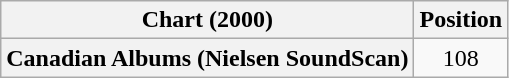<table class="wikitable plainrowheaders" style="text-align:center">
<tr>
<th>Chart (2000)</th>
<th>Position</th>
</tr>
<tr>
<th scope="row">Canadian Albums (Nielsen SoundScan)</th>
<td>108</td>
</tr>
</table>
